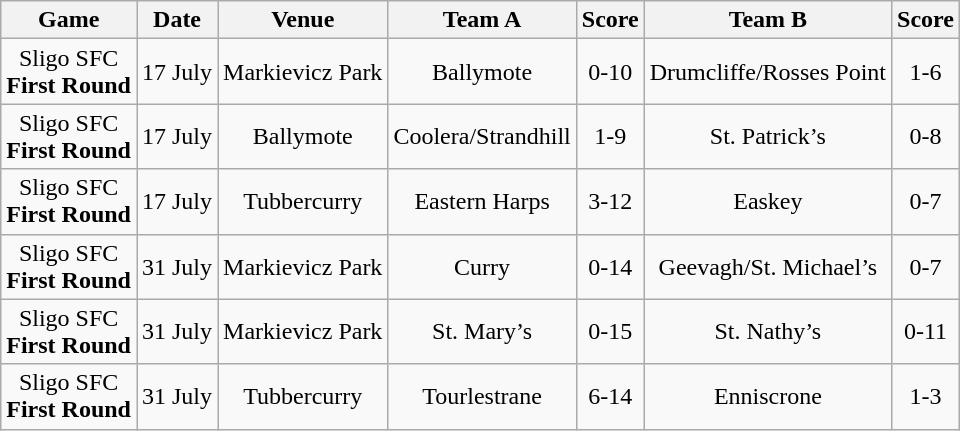<table class="wikitable">
<tr>
<th>Game</th>
<th>Date</th>
<th>Venue</th>
<th>Team A</th>
<th>Score</th>
<th>Team B</th>
<th>Score</th>
</tr>
<tr align="center">
<td>Sligo SFC<br><strong>First Round</strong></td>
<td>17 July</td>
<td>Markievicz Park</td>
<td>Ballymote</td>
<td>0-10</td>
<td>Drumcliffe/Rosses Point</td>
<td>1-6</td>
</tr>
<tr align="center">
<td>Sligo SFC<br><strong>First Round</strong></td>
<td>17 July</td>
<td>Ballymote</td>
<td>Coolera/Strandhill</td>
<td>1-9</td>
<td>St. Patrick’s</td>
<td>0-8</td>
</tr>
<tr align="center">
<td>Sligo SFC<br><strong>First Round</strong></td>
<td>17 July</td>
<td>Tubbercurry</td>
<td>Eastern Harps</td>
<td>3-12</td>
<td>Easkey</td>
<td>0-7</td>
</tr>
<tr align="center">
<td>Sligo SFC<br><strong>First Round</strong></td>
<td>31 July</td>
<td>Markievicz Park</td>
<td>Curry</td>
<td>0-14</td>
<td>Geevagh/St. Michael’s</td>
<td>0-7</td>
</tr>
<tr align="center">
<td>Sligo SFC<br><strong>First Round</strong></td>
<td>31 July</td>
<td>Markievicz Park</td>
<td>St. Mary’s</td>
<td>0-15</td>
<td>St. Nathy’s</td>
<td>0-11</td>
</tr>
<tr align="center">
<td>Sligo SFC<br><strong>First Round</strong></td>
<td>31 July</td>
<td>Tubbercurry</td>
<td>Tourlestrane</td>
<td>6-14</td>
<td>Enniscrone</td>
<td>1-3</td>
</tr>
</table>
